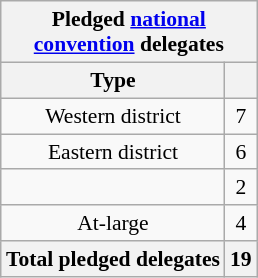<table class="wikitable sortable" style="font-size:90%;text-align:center;float:right;padding:5px;">
<tr>
<th colspan="2">Pledged <a href='#'>national<br>convention</a> delegates</th>
</tr>
<tr>
<th>Type</th>
<th></th>
</tr>
<tr>
<td>Western district</td>
<td>7</td>
</tr>
<tr>
<td>Eastern district</td>
<td>6</td>
</tr>
<tr>
<td></td>
<td>2</td>
</tr>
<tr>
<td>At-large</td>
<td>4</td>
</tr>
<tr>
<th>Total pledged delegates</th>
<th>19</th>
</tr>
</table>
